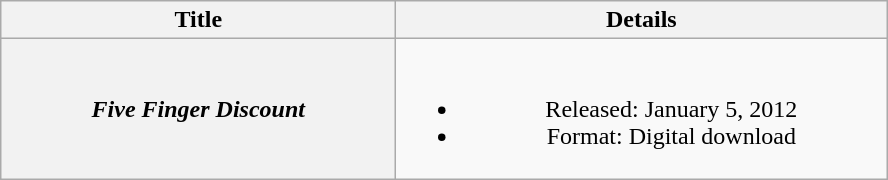<table class="wikitable plainrowheaders" style="text-align:center;">
<tr>
<th scope="col" style="width:16em;">Title</th>
<th scope="col" style="width:20em;">Details</th>
</tr>
<tr>
<th scope="row"><em>Five Finger Discount</em></th>
<td><br><ul><li>Released: January 5, 2012</li><li>Format: Digital download</li></ul></td>
</tr>
</table>
